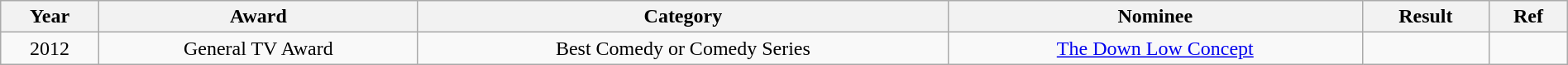<table class="wikitable" width="100%">
<tr>
<th>Year</th>
<th>Award</th>
<th>Category</th>
<th>Nominee</th>
<th>Result</th>
<th>Ref</th>
</tr>
<tr>
<td align="center">2012</td>
<td align="center">General TV Award</td>
<td align="center">Best Comedy or Comedy Series</td>
<td align="center"><a href='#'>The Down Low Concept</a></td>
<td></td>
<td></td>
</tr>
</table>
